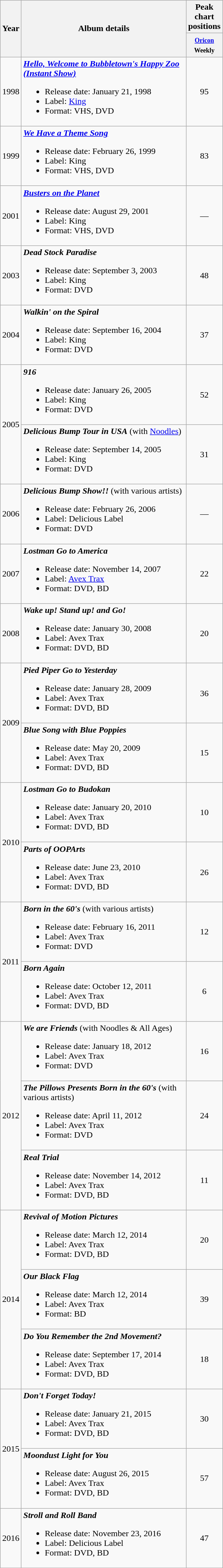<table class="wikitable">
<tr>
<th rowspan="2" width="1">Year</th>
<th rowspan="2" width="300">Album details</th>
<th colspan="1">Peak chart positions</th>
</tr>
<tr>
<th style="width:3em;font-size:90%;line-height:1.3"><small><a href='#'>Oricon</a><br>Weekly</small></th>
</tr>
<tr>
<td>1998</td>
<td><strong><em><a href='#'>Hello, Welcome to Bubbletown's Happy Zoo (Instant Show)</a></em></strong><br><ul><li>Release date: January 21, 1998</li><li>Label: <a href='#'>King</a></li><li>Format: VHS, DVD</li></ul></td>
<td style="text-align:center">95</td>
</tr>
<tr>
<td>1999</td>
<td><strong><em><a href='#'>We Have a Theme Song</a></em></strong><br><ul><li>Release date: February 26, 1999</li><li>Label: King</li><li>Format: VHS, DVD</li></ul></td>
<td style="text-align:center">83</td>
</tr>
<tr>
<td>2001</td>
<td><strong><em><a href='#'>Busters on the Planet</a></em></strong><br><ul><li>Release date: August 29, 2001</li><li>Label: King</li><li>Format: VHS, DVD</li></ul></td>
<td style="text-align:center">—</td>
</tr>
<tr>
<td>2003</td>
<td><strong><em>Dead Stock Paradise</em></strong><br><ul><li>Release date: September 3, 2003</li><li>Label: King</li><li>Format: DVD</li></ul></td>
<td style="text-align:center">48</td>
</tr>
<tr>
<td>2004</td>
<td><strong><em>Walkin' on the Spiral</em></strong><br><ul><li>Release date: September 16, 2004</li><li>Label: King</li><li>Format: DVD</li></ul></td>
<td style="text-align:center">37</td>
</tr>
<tr>
<td rowspan="2">2005</td>
<td><strong><em>916</em></strong><br><ul><li>Release date: January 26, 2005</li><li>Label: King</li><li>Format: DVD</li></ul></td>
<td style="text-align:center">52</td>
</tr>
<tr>
<td><strong><em>Delicious Bump Tour in USA</em></strong> <span>(with <a href='#'>Noodles</a>)</span><br><ul><li>Release date: September 14, 2005</li><li>Label: King</li><li>Format: DVD</li></ul></td>
<td style="text-align:center">31</td>
</tr>
<tr>
<td>2006</td>
<td><strong><em>Delicious Bump Show!!</em></strong> <span>(with various artists)</span><br><ul><li>Release date: February 26, 2006</li><li>Label: Delicious Label</li><li>Format: DVD</li></ul></td>
<td style="text-align:center">—</td>
</tr>
<tr>
<td>2007</td>
<td><strong><em>Lostman Go to America</em></strong><br><ul><li>Release date: November 14, 2007</li><li>Label: <a href='#'>Avex Trax</a></li><li>Format: DVD, BD</li></ul></td>
<td style="text-align:center">22</td>
</tr>
<tr>
<td>2008</td>
<td><strong><em>Wake up! Stand up! and Go!</em></strong><br><ul><li>Release date: January 30, 2008</li><li>Label: Avex Trax</li><li>Format: DVD, BD</li></ul></td>
<td style="text-align:center">20</td>
</tr>
<tr>
<td rowspan="2">2009</td>
<td><strong><em>Pied Piper Go to Yesterday</em></strong><br><ul><li>Release date: January 28, 2009</li><li>Label: Avex Trax</li><li>Format: DVD, BD</li></ul></td>
<td style="text-align:center">36</td>
</tr>
<tr>
<td><strong><em>Blue Song with Blue Poppies</em></strong><br><ul><li>Release date: May 20, 2009</li><li>Label: Avex Trax</li><li>Format: DVD, BD</li></ul></td>
<td style="text-align:center">15</td>
</tr>
<tr>
<td rowspan="2">2010</td>
<td><strong><em>Lostman Go to Budokan</em></strong><br><ul><li>Release date: January 20, 2010</li><li>Label: Avex Trax</li><li>Format: DVD, BD</li></ul></td>
<td style="text-align:center">10</td>
</tr>
<tr>
<td><strong><em>Parts of OOPArts</em></strong><br><ul><li>Release date: June 23, 2010</li><li>Label: Avex Trax</li><li>Format: DVD, BD</li></ul></td>
<td style="text-align:center">26</td>
</tr>
<tr>
<td rowspan="2">2011</td>
<td><strong><em>Born in the 60's</em></strong> <span>(with various artists)</span><br><ul><li>Release date: February 16, 2011</li><li>Label: Avex Trax</li><li>Format: DVD</li></ul></td>
<td style="text-align:center">12</td>
</tr>
<tr>
<td><strong><em>Born Again</em></strong><br><ul><li>Release date: October 12, 2011</li><li>Label: Avex Trax</li><li>Format: DVD, BD</li></ul></td>
<td style="text-align:center">6</td>
</tr>
<tr>
<td rowspan="3">2012</td>
<td><strong><em>We are Friends</em></strong> <span>(with Noodles & All Ages)</span><br><ul><li>Release date: January 18, 2012</li><li>Label: Avex Trax</li><li>Format: DVD</li></ul></td>
<td style="text-align:center">16</td>
</tr>
<tr>
<td><strong><em>The Pillows Presents Born in the 60's</em></strong> <span>(with various artists)</span><br><ul><li>Release date: April 11, 2012</li><li>Label: Avex Trax</li><li>Format: DVD</li></ul></td>
<td style="text-align:center">24</td>
</tr>
<tr>
<td><strong><em>Real Trial</em></strong><br><ul><li>Release date: November 14, 2012</li><li>Label: Avex Trax</li><li>Format: DVD, BD</li></ul></td>
<td style="text-align:center">11</td>
</tr>
<tr>
<td rowspan="3">2014</td>
<td><strong><em>Revival of Motion Pictures</em></strong><br><ul><li>Release date: March 12, 2014</li><li>Label: Avex Trax</li><li>Format: DVD, BD</li></ul></td>
<td style="text-align:center">20</td>
</tr>
<tr>
<td><strong><em>Our Black Flag</em></strong><br><ul><li>Release date: March 12, 2014</li><li>Label: Avex Trax</li><li>Format: BD</li></ul></td>
<td style="text-align:center">39</td>
</tr>
<tr>
<td><strong><em>Do You Remember the 2nd Movement?</em></strong><br><ul><li>Release date: September 17, 2014</li><li>Label: Avex Trax</li><li>Format: DVD, BD</li></ul></td>
<td style="text-align:center">18</td>
</tr>
<tr>
<td rowspan="2">2015</td>
<td><strong><em>Don't Forget Today!</em></strong><br><ul><li>Release date: January 21, 2015</li><li>Label: Avex Trax</li><li>Format: DVD, BD</li></ul></td>
<td style="text-align:center">30</td>
</tr>
<tr>
<td><strong><em>Moondust Light for You</em></strong><br><ul><li>Release date: August 26, 2015</li><li>Label: Avex Trax</li><li>Format: DVD, BD</li></ul></td>
<td style="text-align:center">57</td>
</tr>
<tr>
<td>2016</td>
<td><strong><em>Stroll and Roll Band</em></strong><br><ul><li>Release date: November 23, 2016</li><li>Label: Delicious Label</li><li>Format: DVD, BD</li></ul></td>
<td style="text-align:center">47</td>
</tr>
<tr>
</tr>
</table>
